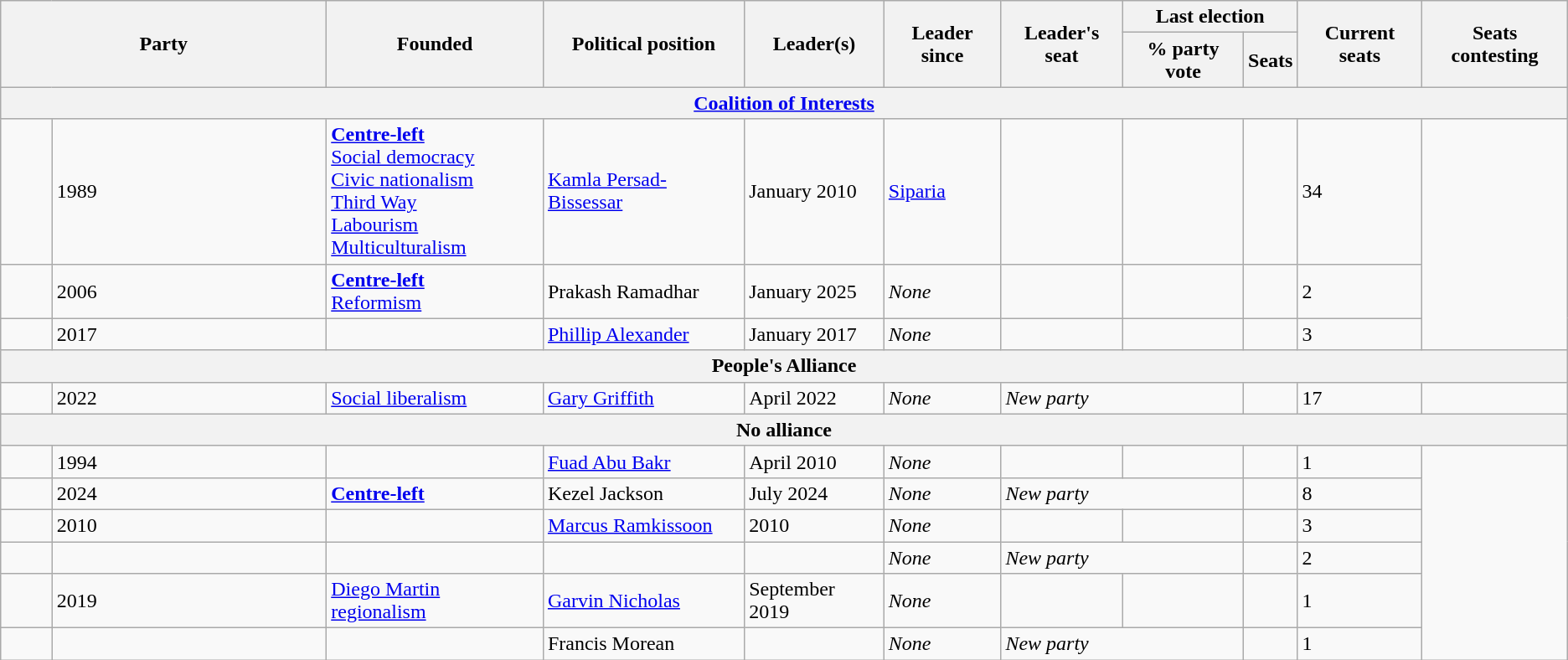<table class="wikitable sortable">
<tr>
<th colspan="2" rowspan="2" style="width:16em;">Party</th>
<th rowspan="2">Founded</th>
<th rowspan="2">Political position </th>
<th rowspan="2">Leader(s)</th>
<th rowspan="2">Leader since</th>
<th rowspan="2">Leader's seat</th>
<th colspan="2">Last election</th>
<th rowspan="2">Current seats</th>
<th rowspan="2">Seats contesting</th>
</tr>
<tr>
<th>% party vote</th>
<th>Seats</th>
</tr>
<tr>
<th colspan="11" style="text-align: center"><a href='#'>Coalition of Interests</a></th>
</tr>
<tr>
<td></td>
<td>1989</td>
<td><strong><a href='#'>Centre-left</a></strong><br><a href='#'>Social democracy</a><br><a href='#'>Civic nationalism</a><br><a href='#'>Third Way</a><br><a href='#'>Labourism</a><br><a href='#'>Multiculturalism</a></td>
<td><a href='#'>Kamla Persad-Bissessar</a></td>
<td>January 2010</td>
<td><a href='#'>Siparia</a></td>
<td></td>
<td></td>
<td></td>
<td>34</td>
</tr>
<tr>
<td></td>
<td>2006</td>
<td><strong><a href='#'>Centre-left</a></strong><br><a href='#'>Reformism</a></td>
<td>Prakash Ramadhar</td>
<td>January 2025</td>
<td><em>None</em></td>
<td></td>
<td></td>
<td></td>
<td>2</td>
</tr>
<tr>
<td></td>
<td>2017</td>
<td></td>
<td><a href='#'>Phillip Alexander</a></td>
<td>January 2017</td>
<td><em>None</em></td>
<td></td>
<td></td>
<td></td>
<td>3</td>
</tr>
<tr>
<th colspan="11" style="text-align: center">People's Alliance</th>
</tr>
<tr>
<td></td>
<td>2022</td>
<td><a href='#'>Social liberalism</a></td>
<td><a href='#'>Gary Griffith</a></td>
<td>April 2022</td>
<td><em>None</em></td>
<td colspan="2"><em>New party</em></td>
<td></td>
<td>17</td>
</tr>
<tr>
<th colspan="11" style="text-align: center">No alliance</th>
</tr>
<tr>
<td></td>
<td>1994</td>
<td></td>
<td><a href='#'>Fuad Abu Bakr</a></td>
<td>April 2010</td>
<td><em>None</em></td>
<td></td>
<td></td>
<td></td>
<td>1</td>
</tr>
<tr>
<td></td>
<td>2024</td>
<td><strong><a href='#'>Centre-left</a></strong></td>
<td>Kezel Jackson</td>
<td>July 2024</td>
<td><em>None</em></td>
<td colspan="2"><em>New party</em></td>
<td></td>
<td>8</td>
</tr>
<tr>
<td></td>
<td>2010</td>
<td></td>
<td><a href='#'>Marcus Ramkissoon</a></td>
<td>2010</td>
<td><em>None</em></td>
<td></td>
<td></td>
<td></td>
<td>3</td>
</tr>
<tr>
<td></td>
<td></td>
<td></td>
<td></td>
<td></td>
<td><em>None</em></td>
<td colspan="2"><em>New party</em></td>
<td></td>
<td>2</td>
</tr>
<tr>
<td></td>
<td>2019</td>
<td><a href='#'>Diego Martin</a> <a href='#'>regionalism</a></td>
<td><a href='#'>Garvin Nicholas</a></td>
<td>September 2019</td>
<td><em>None</em></td>
<td></td>
<td></td>
<td></td>
<td>1</td>
</tr>
<tr>
<td></td>
<td></td>
<td></td>
<td>Francis Morean</td>
<td></td>
<td><em>None</em></td>
<td colspan="2"><em>New party</em></td>
<td></td>
<td>1</td>
</tr>
</table>
